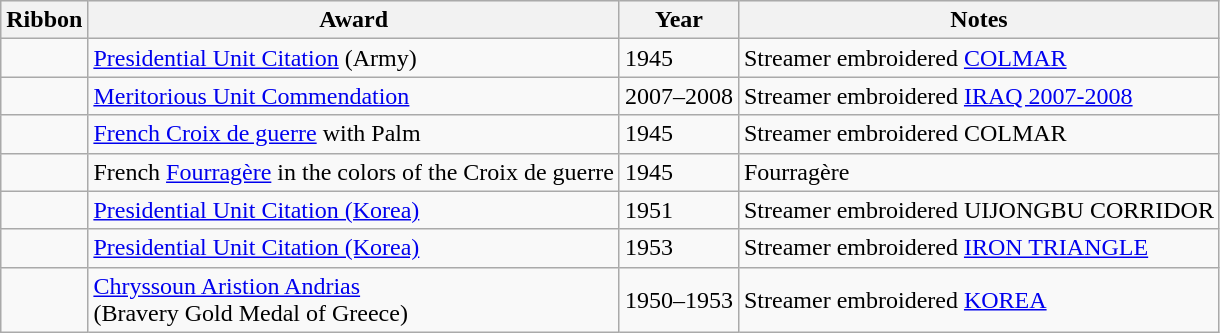<table class="wikitable" style="float:left;">
<tr style="background:#efefef;">
<th>Ribbon</th>
<th>Award</th>
<th>Year</th>
<th>Notes</th>
</tr>
<tr>
<td></td>
<td><a href='#'>Presidential Unit Citation</a> (Army)</td>
<td>1945</td>
<td>Streamer embroidered <a href='#'>COLMAR</a></td>
</tr>
<tr>
<td></td>
<td><a href='#'>Meritorious Unit Commendation</a></td>
<td>2007–2008</td>
<td>Streamer embroidered <a href='#'>IRAQ 2007-2008</a></td>
</tr>
<tr>
<td></td>
<td><a href='#'>French Croix de guerre</a> with Palm</td>
<td>1945</td>
<td>Streamer embroidered COLMAR</td>
</tr>
<tr>
<td></td>
<td>French <a href='#'>Fourragère</a> in the colors of the Croix de guerre</td>
<td>1945</td>
<td>Fourragère</td>
</tr>
<tr>
<td></td>
<td><a href='#'>Presidential Unit Citation (Korea)</a></td>
<td>1951</td>
<td>Streamer embroidered UIJONGBU CORRIDOR</td>
</tr>
<tr>
<td></td>
<td><a href='#'>Presidential Unit Citation (Korea)</a></td>
<td>1953</td>
<td>Streamer embroidered <a href='#'>IRON TRIANGLE</a></td>
</tr>
<tr>
<td></td>
<td><a href='#'>Chryssoun Aristion Andrias</a><br>(Bravery Gold Medal of Greece)</td>
<td>1950–1953</td>
<td>Streamer embroidered <a href='#'>KOREA</a></td>
</tr>
</table>
